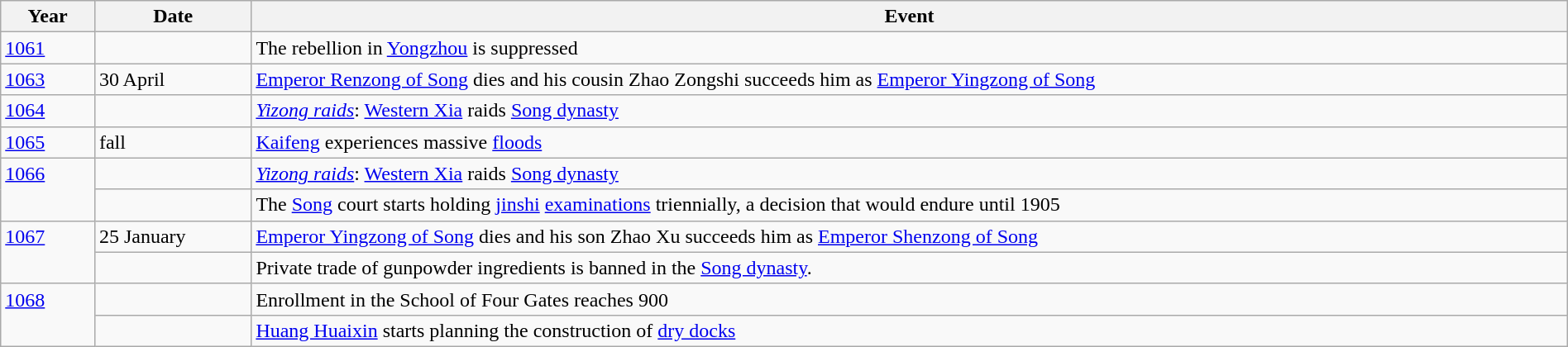<table class="wikitable" width="100%">
<tr>
<th style="width:6%">Year</th>
<th style="width:10%">Date</th>
<th>Event</th>
</tr>
<tr>
<td><a href='#'>1061</a></td>
<td></td>
<td>The rebellion in <a href='#'>Yongzhou</a> is suppressed</td>
</tr>
<tr>
<td><a href='#'>1063</a></td>
<td>30 April</td>
<td><a href='#'>Emperor Renzong of Song</a> dies and his cousin Zhao Zongshi succeeds him as <a href='#'>Emperor Yingzong of Song</a></td>
</tr>
<tr>
<td><a href='#'>1064</a></td>
<td></td>
<td><em><a href='#'>Yizong raids</a></em>: <a href='#'>Western Xia</a> raids <a href='#'>Song dynasty</a></td>
</tr>
<tr>
<td><a href='#'>1065</a></td>
<td>fall</td>
<td><a href='#'>Kaifeng</a> experiences massive <a href='#'>floods</a></td>
</tr>
<tr>
<td rowspan="2" valign="top"><a href='#'>1066</a></td>
<td></td>
<td><em><a href='#'>Yizong raids</a></em>: <a href='#'>Western Xia</a> raids <a href='#'>Song dynasty</a></td>
</tr>
<tr>
<td></td>
<td>The <a href='#'>Song</a> court starts holding <a href='#'>jinshi</a> <a href='#'>examinations</a> triennially, a decision that would endure until 1905</td>
</tr>
<tr>
<td rowspan="2" valign="top"><a href='#'>1067</a></td>
<td>25 January</td>
<td><a href='#'>Emperor Yingzong of Song</a> dies and his son Zhao Xu succeeds him as <a href='#'>Emperor Shenzong of Song</a></td>
</tr>
<tr>
<td></td>
<td>Private trade of gunpowder ingredients is banned in the <a href='#'>Song dynasty</a>.</td>
</tr>
<tr>
<td rowspan="2" valign="top"><a href='#'>1068</a></td>
<td></td>
<td>Enrollment in the School of Four Gates reaches 900</td>
</tr>
<tr>
<td></td>
<td><a href='#'>Huang Huaixin</a> starts planning the construction of <a href='#'>dry docks</a></td>
</tr>
</table>
